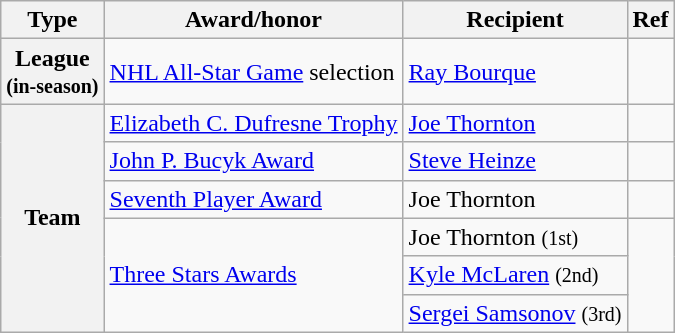<table class="wikitable">
<tr>
<th scope="col">Type</th>
<th scope="col">Award/honor</th>
<th scope="col">Recipient</th>
<th scope="col">Ref</th>
</tr>
<tr>
<th scope="row">League<br><small>(in-season)</small></th>
<td><a href='#'>NHL All-Star Game</a> selection</td>
<td><a href='#'>Ray Bourque</a></td>
<td></td>
</tr>
<tr>
<th scope="row" rowspan="6">Team<br></th>
<td><a href='#'>Elizabeth C. Dufresne Trophy</a></td>
<td><a href='#'>Joe Thornton</a></td>
<td></td>
</tr>
<tr>
<td><a href='#'>John P. Bucyk Award</a></td>
<td><a href='#'>Steve Heinze</a></td>
<td></td>
</tr>
<tr>
<td><a href='#'>Seventh Player Award</a></td>
<td>Joe Thornton</td>
<td></td>
</tr>
<tr>
<td rowspan="3"><a href='#'>Three Stars Awards</a></td>
<td>Joe Thornton <small>(1st)</small></td>
<td rowspan="3"></td>
</tr>
<tr>
<td><a href='#'>Kyle McLaren</a> <small>(2nd)</small></td>
</tr>
<tr>
<td><a href='#'>Sergei Samsonov</a> <small>(3rd)</small></td>
</tr>
</table>
